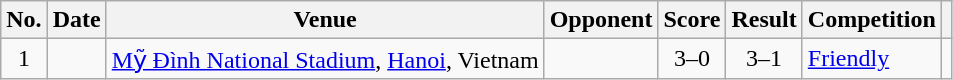<table class="wikitable sortable">
<tr>
<th scope="col">No.</th>
<th scope="col">Date</th>
<th scope="col">Venue</th>
<th scope="col">Opponent</th>
<th scope="col">Score</th>
<th scope="col">Result</th>
<th scope="col">Competition</th>
<th scope="col" class="unsortable"></th>
</tr>
<tr>
<td style="text-align:center">1</td>
<td></td>
<td><a href='#'>Mỹ Đình National Stadium</a>, <a href='#'>Hanoi</a>, Vietnam</td>
<td></td>
<td style="text-align:center">3–0</td>
<td style="text-align:center">3–1</td>
<td><a href='#'>Friendly</a></td>
<td></td>
</tr>
</table>
